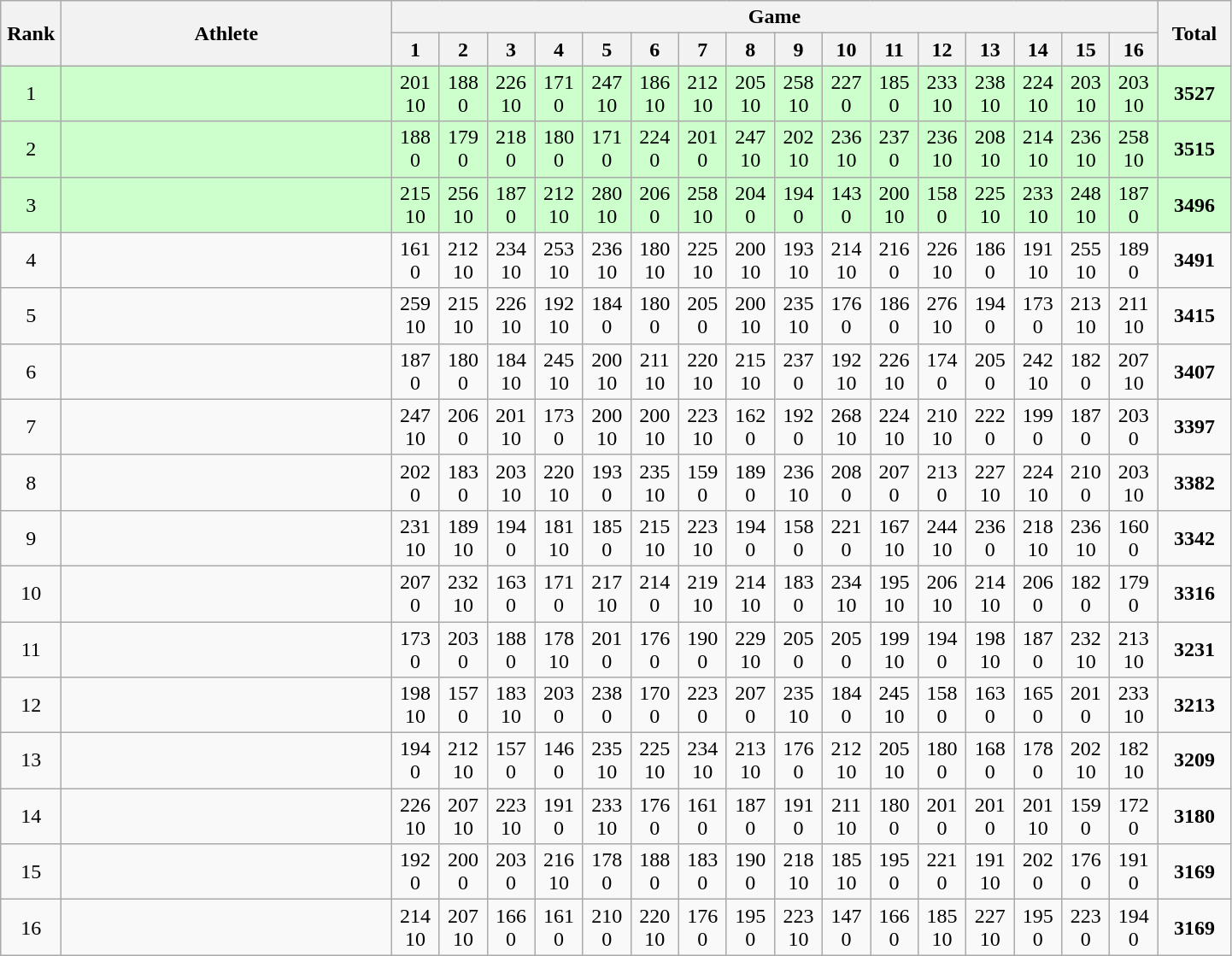<table class=wikitable style="text-align:center">
<tr>
<th rowspan="2" width=40>Rank</th>
<th rowspan="2" width=250>Athlete</th>
<th colspan="16">Game</th>
<th rowspan="2" width=50>Total</th>
</tr>
<tr>
<th width=30>1</th>
<th width=30>2</th>
<th width=30>3</th>
<th width=30>4</th>
<th width=30>5</th>
<th width=30>6</th>
<th width=30>7</th>
<th width=30>8</th>
<th width=30>9</th>
<th width=30>10</th>
<th width=30>11</th>
<th width=30>12</th>
<th width=30>13</th>
<th width=30>14</th>
<th width=30>15</th>
<th width=30>16</th>
</tr>
<tr bgcolor="#ccffcc">
<td>1</td>
<td align=left></td>
<td>201<br>10</td>
<td>188<br>0</td>
<td>226<br>10</td>
<td>171<br>0</td>
<td>247<br>10</td>
<td>186<br>10</td>
<td>212<br>10</td>
<td>205<br>10</td>
<td>258<br>10</td>
<td>227<br>0</td>
<td>185<br>0</td>
<td>233<br>10</td>
<td>238<br>10</td>
<td>224<br>10</td>
<td>203<br>10</td>
<td>203<br>10</td>
<td><strong>3527</strong></td>
</tr>
<tr bgcolor="#ccffcc">
<td>2</td>
<td align=left></td>
<td>188<br>0</td>
<td>179<br>0</td>
<td>218<br>0</td>
<td>180<br>0</td>
<td>171<br>0</td>
<td>224<br>0</td>
<td>201<br>0</td>
<td>247<br>10</td>
<td>202<br>10</td>
<td>236<br>10</td>
<td>237<br>0</td>
<td>236<br>10</td>
<td>208<br>10</td>
<td>214<br>10</td>
<td>236<br>10</td>
<td>258<br>10</td>
<td><strong>3515</strong></td>
</tr>
<tr bgcolor="#ccffcc">
<td>3</td>
<td align=left></td>
<td>215<br>10</td>
<td>256<br>10</td>
<td>187<br>0</td>
<td>212<br>10</td>
<td>280<br>10</td>
<td>206<br>0</td>
<td>258<br>10</td>
<td>204<br>0</td>
<td>194<br>0</td>
<td>143<br>0</td>
<td>200<br>10</td>
<td>158<br>0</td>
<td>225<br>10</td>
<td>233<br>10</td>
<td>248<br>10</td>
<td>187<br>0</td>
<td><strong>3496</strong></td>
</tr>
<tr>
<td>4</td>
<td align=left></td>
<td>161<br>0</td>
<td>212<br>10</td>
<td>234<br>10</td>
<td>253<br>10</td>
<td>236<br>10</td>
<td>180<br>10</td>
<td>225<br>10</td>
<td>200<br>10</td>
<td>193<br>10</td>
<td>214<br>10</td>
<td>216<br>0</td>
<td>226<br>10</td>
<td>186<br>0</td>
<td>191<br>10</td>
<td>255<br>10</td>
<td>189<br>0</td>
<td><strong>3491</strong></td>
</tr>
<tr>
<td>5</td>
<td align=left></td>
<td>259<br>10</td>
<td>215<br>10</td>
<td>226<br>10</td>
<td>192<br>10</td>
<td>184<br>0</td>
<td>180<br>0</td>
<td>205<br>0</td>
<td>200<br>10</td>
<td>235<br>10</td>
<td>176<br>0</td>
<td>186<br>0</td>
<td>276<br>10</td>
<td>194<br>0</td>
<td>173<br>0</td>
<td>213<br>10</td>
<td>211<br>10</td>
<td><strong>3415</strong></td>
</tr>
<tr>
<td>6</td>
<td align=left></td>
<td>187<br>0</td>
<td>180<br>0</td>
<td>184<br>10</td>
<td>245<br>10</td>
<td>200<br>10</td>
<td>211<br>10</td>
<td>220<br>10</td>
<td>215<br>10</td>
<td>237<br>0</td>
<td>192<br>10</td>
<td>226<br>10</td>
<td>174<br>0</td>
<td>205<br>0</td>
<td>242<br>10</td>
<td>182<br>0</td>
<td>207<br>10</td>
<td><strong>3407</strong></td>
</tr>
<tr>
<td>7</td>
<td align=left></td>
<td>247<br>10</td>
<td>206<br>0</td>
<td>201<br>10</td>
<td>173<br>0</td>
<td>200<br>10</td>
<td>200<br>10</td>
<td>223<br>10</td>
<td>162<br>0</td>
<td>192<br>0</td>
<td>268<br>10</td>
<td>224<br>10</td>
<td>210<br>10</td>
<td>222<br>0</td>
<td>199<br>0</td>
<td>187<br>0</td>
<td>203<br>0</td>
<td><strong>3397</strong></td>
</tr>
<tr>
<td>8</td>
<td align=left></td>
<td>202<br>0</td>
<td>183<br>0</td>
<td>203<br>10</td>
<td>220<br>10</td>
<td>193<br>0</td>
<td>235<br>10</td>
<td>159<br>0</td>
<td>189<br>0</td>
<td>236<br>10</td>
<td>208<br>0</td>
<td>207<br>0</td>
<td>213<br>0</td>
<td>227<br>10</td>
<td>224<br>10</td>
<td>210<br>0</td>
<td>203<br>10</td>
<td><strong>3382</strong></td>
</tr>
<tr>
<td>9</td>
<td align=left></td>
<td>231<br>10</td>
<td>189<br>10</td>
<td>194<br>0</td>
<td>181<br>10</td>
<td>185<br>0</td>
<td>215<br>10</td>
<td>223<br>10</td>
<td>194<br>0</td>
<td>158<br>0</td>
<td>221<br>0</td>
<td>167<br>10</td>
<td>244<br>10</td>
<td>236<br>0</td>
<td>218<br>10</td>
<td>236<br>10</td>
<td>160<br>0</td>
<td><strong>3342</strong></td>
</tr>
<tr>
<td>10</td>
<td align=left></td>
<td>207<br>0</td>
<td>232<br>10</td>
<td>163<br>0</td>
<td>171<br>0</td>
<td>217<br>10</td>
<td>214<br>0</td>
<td>219<br>10</td>
<td>214<br>10</td>
<td>183<br>0</td>
<td>234<br>10</td>
<td>195<br>10</td>
<td>206<br>10</td>
<td>214<br>10</td>
<td>206<br>0</td>
<td>182<br>0</td>
<td>179<br>0</td>
<td><strong>3316</strong></td>
</tr>
<tr>
<td>11</td>
<td align=left></td>
<td>173<br>0</td>
<td>203<br>0</td>
<td>188<br>0</td>
<td>178<br>10</td>
<td>201<br>0</td>
<td>176<br>0</td>
<td>190<br>0</td>
<td>229<br>10</td>
<td>205<br>0</td>
<td>205<br>0</td>
<td>199<br>10</td>
<td>194<br>0</td>
<td>198<br>10</td>
<td>187<br>0</td>
<td>232<br>10</td>
<td>213<br>10</td>
<td><strong>3231</strong></td>
</tr>
<tr>
<td>12</td>
<td align=left></td>
<td>198<br>10</td>
<td>157<br>0</td>
<td>183<br>10</td>
<td>203<br>0</td>
<td>238<br>0</td>
<td>170<br>0</td>
<td>223<br>0</td>
<td>207<br>0</td>
<td>235<br>10</td>
<td>184<br>0</td>
<td>245<br>10</td>
<td>158<br>0</td>
<td>163<br>0</td>
<td>165<br>0</td>
<td>201<br>0</td>
<td>233<br>10</td>
<td><strong>3213</strong></td>
</tr>
<tr>
<td>13</td>
<td align=left></td>
<td>194<br>0</td>
<td>212<br>10</td>
<td>157<br>0</td>
<td>146<br>0</td>
<td>235<br>10</td>
<td>225<br>10</td>
<td>234<br>10</td>
<td>213<br>10</td>
<td>176<br>0</td>
<td>212<br>10</td>
<td>205<br>10</td>
<td>180<br>0</td>
<td>168<br>0</td>
<td>178<br>0</td>
<td>202<br>10</td>
<td>182<br>10</td>
<td><strong>3209</strong></td>
</tr>
<tr>
<td>14</td>
<td align=left></td>
<td>226<br>10</td>
<td>207<br>10</td>
<td>223<br>10</td>
<td>191<br>0</td>
<td>233<br>10</td>
<td>176<br>0</td>
<td>161<br>0</td>
<td>187<br>0</td>
<td>191<br>0</td>
<td>211<br>10</td>
<td>180<br>0</td>
<td>201<br>0</td>
<td>201<br>0</td>
<td>201<br>10</td>
<td>159<br>0</td>
<td>172<br>0</td>
<td><strong>3180</strong></td>
</tr>
<tr>
<td>15</td>
<td align=left></td>
<td>192<br>0</td>
<td>200<br>0</td>
<td>203<br>0</td>
<td>216<br>10</td>
<td>178<br>0</td>
<td>188<br>0</td>
<td>183<br>0</td>
<td>190<br>0</td>
<td>218<br>10</td>
<td>185<br>10</td>
<td>195<br>0</td>
<td>221<br>0</td>
<td>191<br>10</td>
<td>202<br>0</td>
<td>176<br>0</td>
<td>191<br>0</td>
<td><strong>3169</strong></td>
</tr>
<tr>
<td>16</td>
<td align=left></td>
<td>214<br>10</td>
<td>207<br>10</td>
<td>166<br>0</td>
<td>161<br>0</td>
<td>210<br>0</td>
<td>220<br>10</td>
<td>176<br>0</td>
<td>195<br>0</td>
<td>223<br>10</td>
<td>147<br>0</td>
<td>166<br>0</td>
<td>185<br>10</td>
<td>227<br>10</td>
<td>195<br>0</td>
<td>223<br>0</td>
<td>194<br>0</td>
<td><strong>3169</strong></td>
</tr>
</table>
